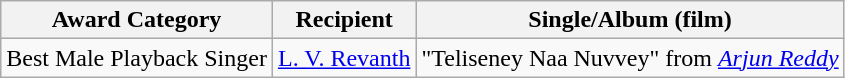<table class="wikitable sortable">
<tr>
<th>Award Category</th>
<th>Recipient</th>
<th>Single/Album (film)</th>
</tr>
<tr>
<td>Best Male Playback Singer</td>
<td><a href='#'>L. V. Revanth</a></td>
<td>"Teliseney Naa Nuvvey" from <em><a href='#'>Arjun Reddy</a></em></td>
</tr>
</table>
